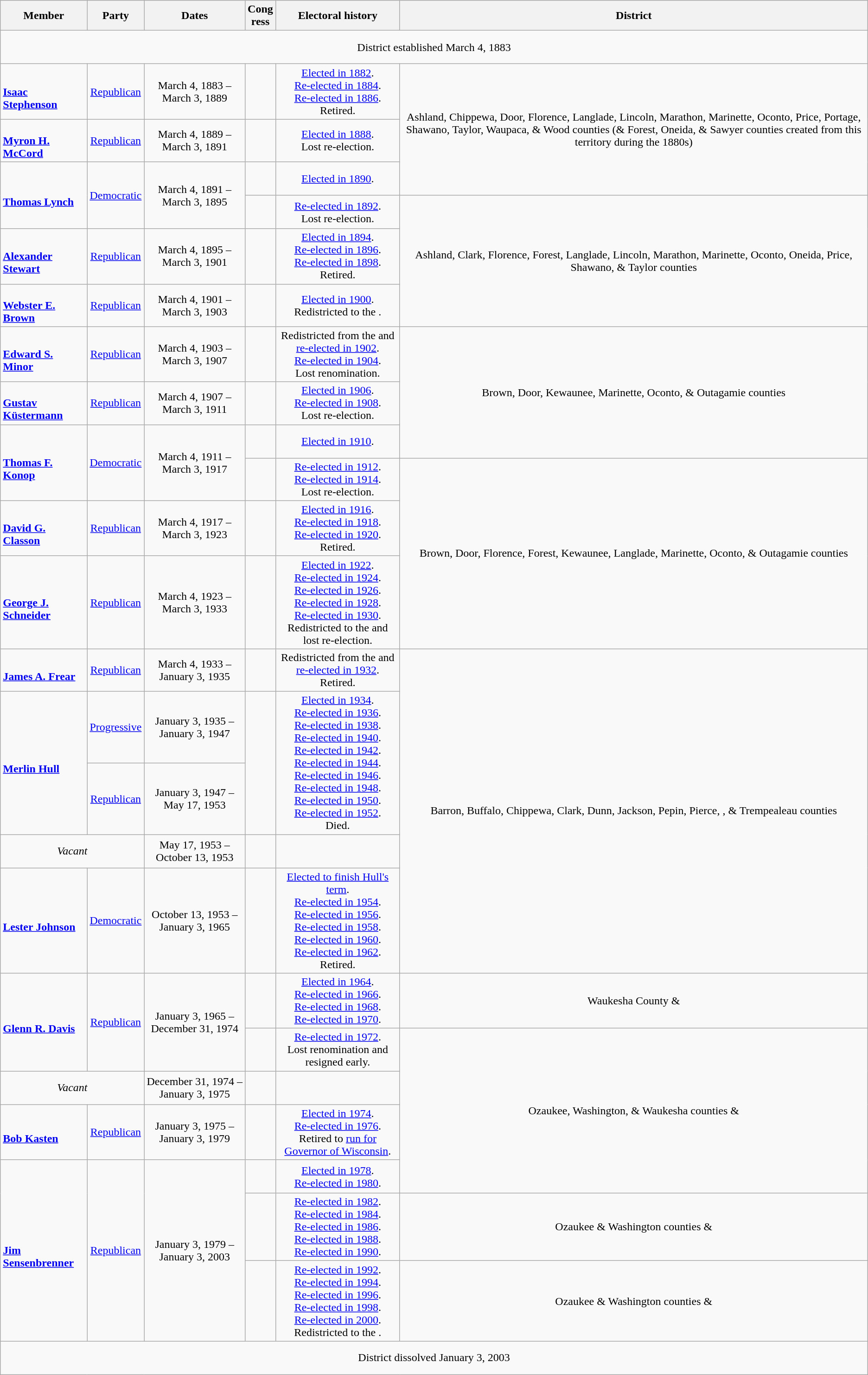<table class=wikitable style="text-align:center">
<tr>
<th>Member</th>
<th>Party</th>
<th>Dates</th>
<th>Cong<br>ress</th>
<th>Electoral history</th>
<th>District</th>
</tr>
<tr style="height:3em">
<td colspan=6>District established March 4, 1883</td>
</tr>
<tr style="height:3em">
<td align=left><br><strong><a href='#'>Isaac Stephenson</a></strong><br></td>
<td><a href='#'>Republican</a></td>
<td nowrap>March 4, 1883 –<br>March 3, 1889</td>
<td></td>
<td><a href='#'>Elected in 1882</a>.<br><a href='#'>Re-elected in 1884</a>.<br><a href='#'>Re-elected in 1886</a>.<br>Retired.</td>
<td rowspan=3> Ashland, Chippewa, Door, Florence, Langlade, Lincoln, Marathon, Marinette, Oconto, Price, Portage, Shawano, Taylor, Waupaca, & Wood counties (& Forest, Oneida, & Sawyer counties created from this territory during the 1880s)</td>
</tr>
<tr style="height:3em">
<td align=left><br><strong><a href='#'>Myron H. McCord</a></strong><br></td>
<td><a href='#'>Republican</a></td>
<td nowrap>March 4, 1889 –<br>March 3, 1891</td>
<td></td>
<td><a href='#'>Elected in 1888</a>.<br>Lost re-election.</td>
</tr>
<tr style="height:3em">
<td rowspan=2 align=left><br><strong><a href='#'>Thomas Lynch</a></strong><br></td>
<td rowspan=2 ><a href='#'>Democratic</a></td>
<td rowspan=2 nowrap>March 4, 1891 –<br>March 3, 1895</td>
<td></td>
<td><a href='#'>Elected in 1890</a>.</td>
</tr>
<tr style="height:3em">
<td></td>
<td><a href='#'>Re-elected in 1892</a>.<br>Lost re-election.</td>
<td rowspan=3> Ashland, Clark, Florence, Forest, Langlade, Lincoln, Marathon, Marinette, Oconto, Oneida, Price, Shawano, & Taylor counties</td>
</tr>
<tr style="height:3em">
<td align=left><br><strong><a href='#'>Alexander Stewart</a></strong><br></td>
<td><a href='#'>Republican</a></td>
<td nowrap>March 4, 1895 –<br>March 3, 1901</td>
<td></td>
<td><a href='#'>Elected in 1894</a>.<br><a href='#'>Re-elected in 1896</a>.<br><a href='#'>Re-elected in 1898</a>.<br>Retired.</td>
</tr>
<tr style="height:3em">
<td align=left><br><strong><a href='#'>Webster E. Brown</a></strong><br></td>
<td><a href='#'>Republican</a></td>
<td nowrap>March 4, 1901 –<br>March 3, 1903</td>
<td></td>
<td><a href='#'>Elected in 1900</a>.<br>Redistricted to the .</td>
</tr>
<tr style="height:3em">
<td align=left><br><strong><a href='#'>Edward S. Minor</a></strong><br></td>
<td><a href='#'>Republican</a></td>
<td nowrap>March 4, 1903 –<br>March 3, 1907</td>
<td></td>
<td>Redistricted from the  and <a href='#'>re-elected in 1902</a>.<br><a href='#'>Re-elected in 1904</a>.<br>Lost renomination.</td>
<td rowspan=3> Brown, Door, Kewaunee, Marinette, Oconto, & Outagamie counties</td>
</tr>
<tr style="height:3em">
<td align=left><br><strong><a href='#'>Gustav Küstermann</a></strong><br></td>
<td><a href='#'>Republican</a></td>
<td nowrap>March 4, 1907 –<br>March 3, 1911</td>
<td></td>
<td><a href='#'>Elected in 1906</a>.<br><a href='#'>Re-elected in 1908</a>.<br>Lost re-election.</td>
</tr>
<tr style="height:3em">
<td rowspan=2 align=left><br><strong><a href='#'>Thomas F. Konop</a></strong><br></td>
<td rowspan=2 ><a href='#'>Democratic</a></td>
<td rowspan=2 nowrap>March 4, 1911 –<br>March 3, 1917</td>
<td></td>
<td><a href='#'>Elected in 1910</a>.</td>
</tr>
<tr style="height:3em">
<td></td>
<td><a href='#'>Re-elected in 1912</a>.<br><a href='#'>Re-elected in 1914</a>.<br>Lost re-election.</td>
<td rowspan=3> Brown, Door, Florence, Forest, Kewaunee, Langlade, Marinette, Oconto, & Outagamie counties</td>
</tr>
<tr style="height:3em">
<td align=left><br><strong><a href='#'>David G. Classon</a></strong><br></td>
<td><a href='#'>Republican</a></td>
<td nowrap>March 4, 1917 –<br>March 3, 1923</td>
<td></td>
<td><a href='#'>Elected in 1916</a>.<br><a href='#'>Re-elected in 1918</a>.<br><a href='#'>Re-elected in 1920</a>.<br>Retired.</td>
</tr>
<tr style="height:3em">
<td align=left><br><strong><a href='#'>George J. Schneider</a></strong><br></td>
<td><a href='#'>Republican</a></td>
<td nowrap>March 4, 1923 –<br>March 3, 1933</td>
<td></td>
<td><a href='#'>Elected in 1922</a>.<br><a href='#'>Re-elected in 1924</a>.<br><a href='#'>Re-elected in 1926</a>.<br><a href='#'>Re-elected in 1928</a>.<br><a href='#'>Re-elected in 1930</a>.<br>Redistricted to the  and lost re-election.</td>
</tr>
<tr style="height:3em">
<td align=left><br><strong><a href='#'>James A. Frear</a></strong><br></td>
<td><a href='#'>Republican</a></td>
<td nowrap>March 4, 1933 –<br>January 3, 1935</td>
<td></td>
<td>Redistricted from the  and <a href='#'>re-elected in 1932</a>.<br>Retired.</td>
<td rowspan=5> Barron, Buffalo, Chippewa, Clark, Dunn,  Jackson, Pepin, Pierce, , & Trempealeau counties</td>
</tr>
<tr style="height:3em">
<td rowspan=2 align=left><br><strong><a href='#'>Merlin Hull</a></strong><br></td>
<td><a href='#'>Progressive</a></td>
<td nowrap>January 3, 1935 –<br>January 3, 1947</td>
<td rowspan=2></td>
<td rowspan=2><a href='#'>Elected in 1934</a>.<br><a href='#'>Re-elected in 1936</a>.<br><a href='#'>Re-elected in 1938</a>.<br><a href='#'>Re-elected in 1940</a>.<br><a href='#'>Re-elected in 1942</a>.<br><a href='#'>Re-elected in 1944</a>.<br><a href='#'>Re-elected in 1946</a>.<br><a href='#'>Re-elected in 1948</a>.<br><a href='#'>Re-elected in 1950</a>.<br><a href='#'>Re-elected in 1952</a>.<br>Died.</td>
</tr>
<tr style="height:3em">
<td><a href='#'>Republican</a></td>
<td nowrap>January 3, 1947 –<br>May 17, 1953</td>
</tr>
<tr style="height:3em">
<td colspan=2><em>Vacant</em></td>
<td nowrap>May 17, 1953 –<br>October 13, 1953</td>
<td></td>
<td></td>
</tr>
<tr style="height:3em">
<td align=left><br><strong><a href='#'>Lester Johnson</a></strong><br></td>
<td><a href='#'>Democratic</a></td>
<td nowrap>October 13, 1953 –<br>January 3, 1965</td>
<td></td>
<td><a href='#'>Elected to finish Hull's term</a>.<br><a href='#'>Re-elected in 1954</a>.<br><a href='#'>Re-elected in 1956</a>.<br><a href='#'>Re-elected in 1958</a>.<br><a href='#'>Re-elected in 1960</a>.<br><a href='#'>Re-elected in 1962</a>.<br>Retired.</td>
</tr>
<tr style="height:3em">
<td rowspan=2 align=left><br><strong><a href='#'>Glenn R. Davis</a></strong><br></td>
<td rowspan=2 ><a href='#'>Republican</a></td>
<td rowspan=2 nowrap>January 3, 1965 –<br>December 31, 1974</td>
<td></td>
<td><a href='#'>Elected in 1964</a>.<br><a href='#'>Re-elected in 1966</a>.<br><a href='#'>Re-elected in 1968</a>.<br><a href='#'>Re-elected in 1970</a>.</td>
<td> Waukesha County & </td>
</tr>
<tr style="height:3em">
<td></td>
<td><a href='#'>Re-elected in 1972</a>.<br>Lost renomination and resigned early.</td>
<td rowspan=4> Ozaukee, Washington, & Waukesha counties &  </td>
</tr>
<tr style="height:3em">
<td colspan=2><em>Vacant</em></td>
<td nowrap>December 31, 1974 –<br>January 3, 1975</td>
<td></td>
<td></td>
</tr>
<tr style="height:3em">
<td align=left><br><strong><a href='#'>Bob Kasten</a></strong><br></td>
<td><a href='#'>Republican</a></td>
<td nowrap>January 3, 1975 –<br>January 3, 1979</td>
<td></td>
<td><a href='#'>Elected in 1974</a>.<br><a href='#'>Re-elected in 1976</a>.<br>Retired to <a href='#'>run for Governor of Wisconsin</a>.</td>
</tr>
<tr style="height:3em">
<td rowspan=3 align=left><br><strong><a href='#'>Jim Sensenbrenner</a></strong><br></td>
<td rowspan=3 ><a href='#'>Republican</a></td>
<td rowspan=3 nowrap>January 3, 1979 –<br>January 3, 2003</td>
<td></td>
<td><a href='#'>Elected in 1978</a>.<br><a href='#'>Re-elected in 1980</a>.</td>
</tr>
<tr style="height:3em">
<td></td>
<td><a href='#'>Re-elected in 1982</a>.<br><a href='#'>Re-elected in 1984</a>.<br><a href='#'>Re-elected in 1986</a>.<br><a href='#'>Re-elected in 1988</a>.<br><a href='#'>Re-elected in 1990</a>.</td>
<td> Ozaukee & Washington counties &  </td>
</tr>
<tr style="height:3em">
<td></td>
<td><a href='#'>Re-elected in 1992</a>.<br><a href='#'>Re-elected in 1994</a>.<br><a href='#'>Re-elected in 1996</a>.<br><a href='#'>Re-elected in 1998</a>.<br><a href='#'>Re-elected in 2000</a>.<br>Redistricted to the .</td>
<td> Ozaukee & Washington counties &  </td>
</tr>
<tr style="height:3em">
<td colspan=6>District dissolved January 3, 2003</td>
</tr>
</table>
